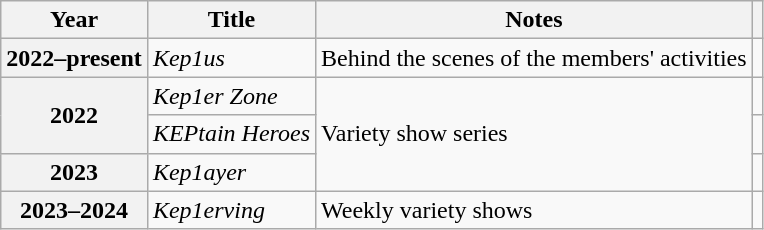<table class="wikitable plainrowheaders sortable">
<tr>
<th scope="col">Year</th>
<th scope="col">Title</th>
<th scope="col">Notes</th>
<th scope="col" class="unsortable"></th>
</tr>
<tr>
<th scope="row">2022–present</th>
<td><em>Kep1us</em></td>
<td>Behind the scenes of the members' activities</td>
<td style="text-align:center"></td>
</tr>
<tr>
<th scope="row" rowspan="2">2022</th>
<td><em>Kep1er Zone</em></td>
<td rowspan="3">Variety show series</td>
<td style="text-align:center"></td>
</tr>
<tr>
<td><em>KEPtain Heroes</em></td>
<td style="text-align:center"></td>
</tr>
<tr>
<th scope="row">2023</th>
<td><em>Kep1ayer</em></td>
<td style="text-align:center"></td>
</tr>
<tr>
<th scope="row">2023–2024</th>
<td><em>Kep1erving</em></td>
<td>Weekly variety shows</td>
<td style="text-align:center"></td>
</tr>
</table>
